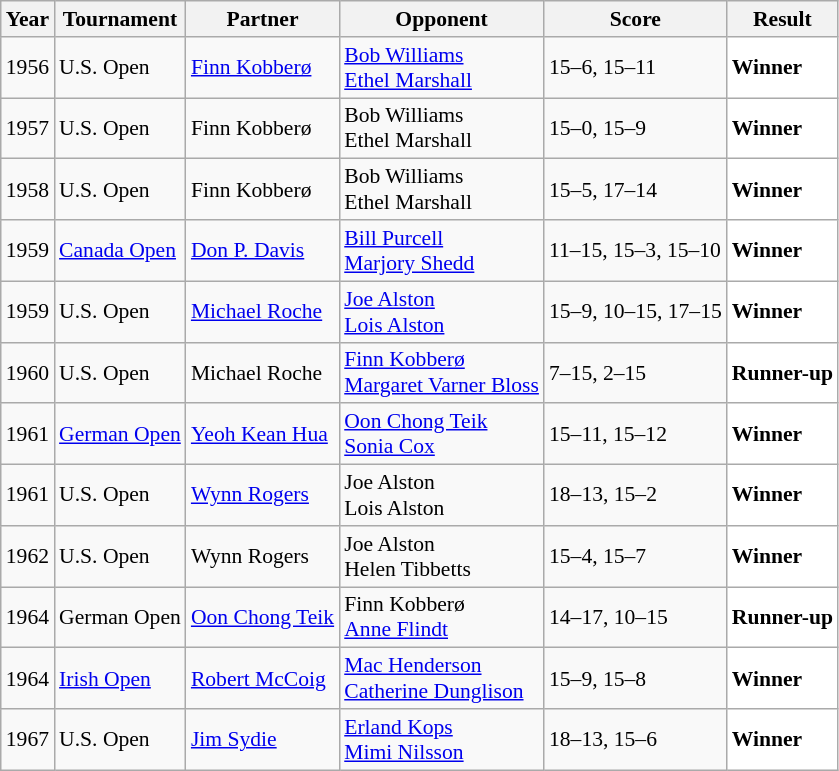<table class="sortable wikitable" style="font-size:90%;">
<tr>
<th>Year</th>
<th>Tournament</th>
<th>Partner</th>
<th>Opponent</th>
<th>Score</th>
<th>Result</th>
</tr>
<tr>
<td align="center">1956</td>
<td align="left">U.S. Open</td>
<td align="left"> <a href='#'>Finn Kobberø</a></td>
<td align="left"> <a href='#'>Bob Williams</a><br> <a href='#'>Ethel Marshall</a></td>
<td align="left">15–6, 15–11</td>
<td style="text-align:left; background:white"> <strong>Winner</strong></td>
</tr>
<tr>
<td align="center">1957</td>
<td align="left">U.S. Open</td>
<td align="left"> Finn Kobberø</td>
<td align="left"> Bob Williams<br> Ethel Marshall</td>
<td align="left">15–0, 15–9</td>
<td style="text-align:left; background:white"> <strong>Winner</strong></td>
</tr>
<tr>
<td align="center">1958</td>
<td align="left">U.S. Open</td>
<td align="left"> Finn Kobberø</td>
<td align="left"> Bob Williams<br> Ethel Marshall</td>
<td align="left">15–5, 17–14</td>
<td style="text-align:left; background:white"> <strong>Winner</strong></td>
</tr>
<tr>
<td align="center">1959</td>
<td align="left"><a href='#'>Canada Open</a></td>
<td align="left"> <a href='#'>Don P. Davis</a></td>
<td align="left"> <a href='#'>Bill Purcell</a><br> <a href='#'>Marjory Shedd</a></td>
<td align="left">11–15, 15–3, 15–10</td>
<td style="text-align:left; background:white"> <strong>Winner</strong></td>
</tr>
<tr>
<td align="center">1959</td>
<td align="left">U.S. Open</td>
<td align="left"> <a href='#'>Michael Roche</a></td>
<td align="left"> <a href='#'>Joe Alston</a><br> <a href='#'>Lois Alston</a></td>
<td align="left">15–9, 10–15, 17–15</td>
<td style="text-align:left; background:white"> <strong>Winner</strong></td>
</tr>
<tr>
<td align="center">1960</td>
<td align="left">U.S. Open</td>
<td align="left"> Michael Roche</td>
<td align="left"> <a href='#'>Finn Kobberø</a><br> <a href='#'>Margaret Varner Bloss</a></td>
<td align="left">7–15, 2–15</td>
<td style="text-align:left; background:white"> <strong>Runner-up</strong></td>
</tr>
<tr>
<td align="center">1961</td>
<td align="left"><a href='#'>German Open</a></td>
<td align="left"> <a href='#'>Yeoh Kean Hua</a></td>
<td align="left"> <a href='#'>Oon Chong Teik</a><br> <a href='#'>Sonia Cox</a></td>
<td align="left">15–11, 15–12</td>
<td style="text-align:left; background:white"> <strong>Winner</strong></td>
</tr>
<tr>
<td align="center">1961</td>
<td align="left">U.S. Open</td>
<td align="left"> <a href='#'>Wynn Rogers</a></td>
<td align="left"> Joe Alston<br> Lois Alston</td>
<td align="left">18–13, 15–2</td>
<td style="text-align:left; background:white"> <strong>Winner</strong></td>
</tr>
<tr>
<td align="center">1962</td>
<td align="left">U.S. Open</td>
<td align="left"> Wynn Rogers</td>
<td align="left"> Joe Alston<br> Helen Tibbetts</td>
<td align="left">15–4, 15–7</td>
<td style="text-align:left; background:white"> <strong>Winner</strong></td>
</tr>
<tr>
<td align="center">1964</td>
<td align="left">German Open</td>
<td align="left"> <a href='#'>Oon Chong Teik</a></td>
<td align="left"> Finn Kobberø<br> <a href='#'>Anne Flindt</a></td>
<td align="left">14–17, 10–15</td>
<td style="text-align:left; background:white"> <strong>Runner-up</strong></td>
</tr>
<tr>
<td align="center">1964</td>
<td align="left"><a href='#'>Irish Open</a></td>
<td align="left"> <a href='#'>Robert McCoig</a></td>
<td align="left"> <a href='#'>Mac Henderson</a><br> <a href='#'>Catherine Dunglison</a></td>
<td align="left">15–9, 15–8</td>
<td style="text-align:left; background:white"> <strong>Winner</strong></td>
</tr>
<tr>
<td align="center">1967</td>
<td align="left">U.S. Open</td>
<td align="left"> <a href='#'>Jim Sydie</a></td>
<td align="left"> <a href='#'>Erland Kops</a><br> <a href='#'>Mimi Nilsson</a></td>
<td align="left">18–13, 15–6</td>
<td style="text-align:left; background:white"> <strong>Winner</strong></td>
</tr>
</table>
